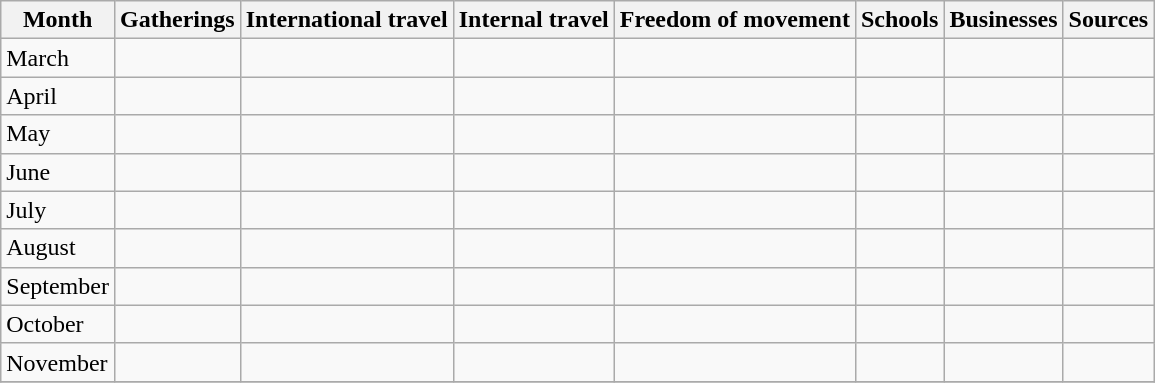<table class="sortable wikitable">
<tr>
<th>Month</th>
<th>Gatherings</th>
<th>International travel</th>
<th>Internal travel</th>
<th>Freedom of movement</th>
<th>Schools</th>
<th>Businesses</th>
<th>Sources</th>
</tr>
<tr>
<td>March</td>
<td></td>
<td></td>
<td></td>
<td></td>
<td></td>
<td></td>
<td></td>
</tr>
<tr>
<td>April</td>
<td></td>
<td></td>
<td></td>
<td></td>
<td></td>
<td></td>
<td></td>
</tr>
<tr>
<td>May</td>
<td></td>
<td></td>
<td></td>
<td></td>
<td></td>
<td></td>
<td></td>
</tr>
<tr>
<td>June</td>
<td></td>
<td></td>
<td></td>
<td></td>
<td></td>
<td></td>
<td></td>
</tr>
<tr>
<td>July</td>
<td></td>
<td></td>
<td></td>
<td></td>
<td></td>
<td></td>
<td></td>
</tr>
<tr>
<td>August</td>
<td></td>
<td></td>
<td></td>
<td></td>
<td></td>
<td></td>
<td></td>
</tr>
<tr>
<td>September</td>
<td></td>
<td></td>
<td></td>
<td></td>
<td></td>
<td></td>
<td></td>
</tr>
<tr>
<td>October</td>
<td></td>
<td></td>
<td></td>
<td></td>
<td></td>
<td></td>
<td></td>
</tr>
<tr>
<td>November</td>
<td></td>
<td></td>
<td></td>
<td></td>
<td></td>
<td></td>
<td></td>
</tr>
<tr>
</tr>
</table>
